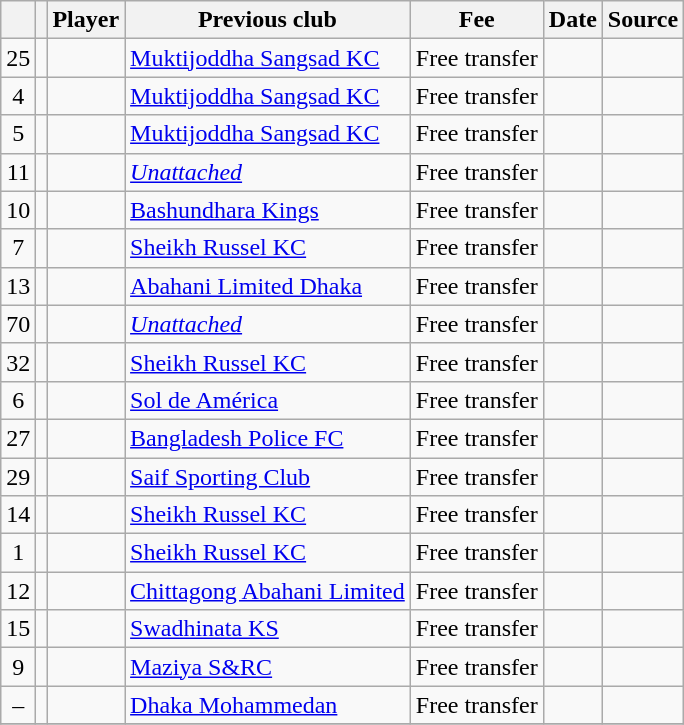<table class="wikitable plainrowheaders sortable">
<tr>
<th></th>
<th></th>
<th>Player</th>
<th>Previous club</th>
<th>Fee</th>
<th>Date</th>
<th>Source</th>
</tr>
<tr>
<td align=center>25</td>
<td align=center></td>
<td></td>
<td> <a href='#'>Muktijoddha Sangsad KC</a></td>
<td>Free transfer</td>
<td></td>
<td></td>
</tr>
<tr>
<td align=center>4</td>
<td align=center></td>
<td></td>
<td> <a href='#'>Muktijoddha Sangsad KC</a></td>
<td>Free transfer</td>
<td></td>
<td></td>
</tr>
<tr>
<td align=center>5</td>
<td align=center></td>
<td></td>
<td> <a href='#'>Muktijoddha Sangsad KC</a></td>
<td>Free transfer</td>
<td></td>
<td></td>
</tr>
<tr>
<td align=center>11</td>
<td align=center></td>
<td></td>
<td><a href='#'><em>Unattached</em></a></td>
<td>Free transfer</td>
<td></td>
<td></td>
</tr>
<tr>
<td align=center>10</td>
<td align=center></td>
<td></td>
<td> <a href='#'>Bashundhara Kings</a></td>
<td>Free transfer</td>
<td></td>
<td></td>
</tr>
<tr>
<td align=center>7</td>
<td align=center></td>
<td></td>
<td> <a href='#'>Sheikh Russel KC</a></td>
<td>Free transfer</td>
<td></td>
<td></td>
</tr>
<tr>
<td align=center>13</td>
<td align=center></td>
<td></td>
<td> <a href='#'>Abahani Limited Dhaka</a></td>
<td>Free transfer</td>
<td></td>
<td></td>
</tr>
<tr>
<td align=center>70</td>
<td align=center></td>
<td></td>
<td><a href='#'><em>Unattached</em></a></td>
<td>Free transfer</td>
<td></td>
<td></td>
</tr>
<tr>
<td align=center>32</td>
<td align=center></td>
<td></td>
<td> <a href='#'>Sheikh Russel KC</a></td>
<td>Free transfer</td>
<td></td>
<td></td>
</tr>
<tr>
<td align=center>6</td>
<td align=center></td>
<td></td>
<td> <a href='#'>Sol de América</a></td>
<td>Free transfer</td>
<td></td>
<td></td>
</tr>
<tr>
<td align=center>27</td>
<td align=center></td>
<td></td>
<td> <a href='#'>Bangladesh Police FC</a></td>
<td>Free transfer</td>
<td></td>
<td></td>
</tr>
<tr>
<td align=center>29</td>
<td align=center></td>
<td></td>
<td> <a href='#'>Saif Sporting Club</a></td>
<td>Free transfer</td>
<td></td>
<td></td>
</tr>
<tr>
<td align=center>14</td>
<td align=center></td>
<td></td>
<td> <a href='#'>Sheikh Russel KC</a></td>
<td>Free transfer</td>
<td></td>
<td></td>
</tr>
<tr>
<td align=center>1</td>
<td align=center></td>
<td></td>
<td> <a href='#'>Sheikh Russel KC</a></td>
<td>Free transfer</td>
<td></td>
<td></td>
</tr>
<tr>
<td align=center>12</td>
<td align=center></td>
<td></td>
<td> <a href='#'>Chittagong Abahani Limited</a></td>
<td>Free transfer</td>
<td></td>
<td></td>
</tr>
<tr>
<td align=center>15</td>
<td align=center></td>
<td></td>
<td> <a href='#'>Swadhinata KS</a></td>
<td>Free transfer</td>
<td></td>
<td></td>
</tr>
<tr>
<td align=center>9</td>
<td align=center></td>
<td></td>
<td> <a href='#'>Maziya S&RC</a></td>
<td>Free transfer</td>
<td></td>
<td></td>
</tr>
<tr>
<td align=center>–</td>
<td align=center></td>
<td></td>
<td> <a href='#'>Dhaka Mohammedan</a></td>
<td>Free transfer</td>
<td></td>
<td></td>
</tr>
<tr>
</tr>
</table>
